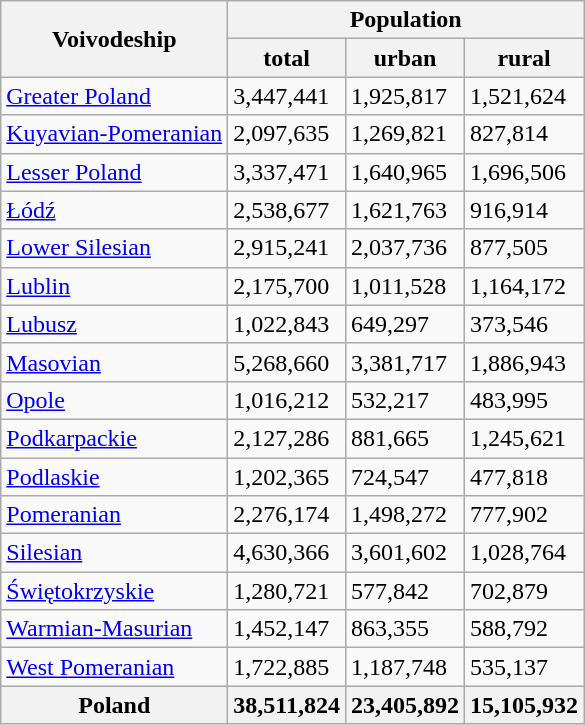<table class="wikitable">
<tr>
<th rowspan="2">Voivodeship</th>
<th colspan="3">Population</th>
</tr>
<tr>
<th>total</th>
<th>urban</th>
<th>rural</th>
</tr>
<tr>
<td><a href='#'>Greater Poland</a></td>
<td>3,447,441</td>
<td>1,925,817</td>
<td>1,521,624</td>
</tr>
<tr>
<td><a href='#'>Kuyavian-Pomeranian</a></td>
<td>2,097,635</td>
<td>1,269,821</td>
<td>827,814</td>
</tr>
<tr>
<td><a href='#'>Lesser Poland</a></td>
<td>3,337,471</td>
<td>1,640,965</td>
<td>1,696,506</td>
</tr>
<tr>
<td><a href='#'>Łódź</a></td>
<td>2,538,677</td>
<td>1,621,763</td>
<td>916,914</td>
</tr>
<tr>
<td><a href='#'>Lower Silesian</a></td>
<td>2,915,241</td>
<td>2,037,736</td>
<td>877,505</td>
</tr>
<tr>
<td><a href='#'>Lublin</a></td>
<td>2,175,700</td>
<td>1,011,528</td>
<td>1,164,172</td>
</tr>
<tr>
<td><a href='#'>Lubusz</a></td>
<td>1,022,843</td>
<td>649,297</td>
<td>373,546</td>
</tr>
<tr>
<td><a href='#'>Masovian</a></td>
<td>5,268,660</td>
<td>3,381,717</td>
<td>1,886,943</td>
</tr>
<tr>
<td><a href='#'>Opole</a></td>
<td>1,016,212</td>
<td>532,217</td>
<td>483,995</td>
</tr>
<tr>
<td><a href='#'>Podkarpackie</a></td>
<td>2,127,286</td>
<td>881,665</td>
<td>1,245,621</td>
</tr>
<tr>
<td><a href='#'>Podlaskie</a></td>
<td>1,202,365</td>
<td>724,547</td>
<td>477,818</td>
</tr>
<tr>
<td><a href='#'>Pomeranian</a></td>
<td>2,276,174</td>
<td>1,498,272</td>
<td>777,902</td>
</tr>
<tr>
<td><a href='#'>Silesian</a></td>
<td>4,630,366</td>
<td>3,601,602</td>
<td>1,028,764</td>
</tr>
<tr>
<td><a href='#'>Świętokrzyskie</a></td>
<td>1,280,721</td>
<td>577,842</td>
<td>702,879</td>
</tr>
<tr>
<td><a href='#'>Warmian-Masurian</a></td>
<td>1,452,147</td>
<td>863,355</td>
<td>588,792</td>
</tr>
<tr>
<td><a href='#'>West Pomeranian</a></td>
<td>1,722,885</td>
<td>1,187,748</td>
<td>535,137</td>
</tr>
<tr>
<th>Poland</th>
<th>38,511,824</th>
<th>23,405,892</th>
<th>15,105,932</th>
</tr>
</table>
